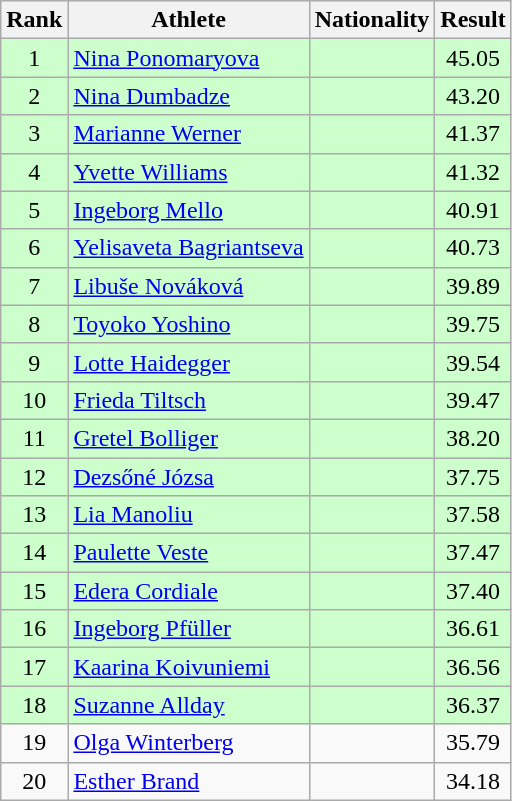<table class="wikitable sortable" style="text-align:center">
<tr>
<th>Rank</th>
<th>Athlete</th>
<th>Nationality</th>
<th>Result</th>
</tr>
<tr bgcolor=ccffcc>
<td>1</td>
<td align="left"><a href='#'>Nina Ponomaryova</a></td>
<td align=left></td>
<td>45.05</td>
</tr>
<tr bgcolor=ccffcc>
<td>2</td>
<td align="left"><a href='#'>Nina Dumbadze</a></td>
<td align=left></td>
<td>43.20</td>
</tr>
<tr bgcolor=ccffcc>
<td>3</td>
<td align="left"><a href='#'>Marianne Werner</a></td>
<td align=left></td>
<td>41.37</td>
</tr>
<tr bgcolor=ccffcc>
<td>4</td>
<td align="left"><a href='#'>Yvette Williams</a></td>
<td align=left></td>
<td>41.32</td>
</tr>
<tr bgcolor=ccffcc>
<td>5</td>
<td align="left"><a href='#'>Ingeborg Mello</a></td>
<td align=left></td>
<td>40.91</td>
</tr>
<tr bgcolor=ccffcc>
<td>6</td>
<td align="left"><a href='#'>Yelisaveta Bagriantseva</a></td>
<td align=left></td>
<td>40.73</td>
</tr>
<tr bgcolor=ccffcc>
<td>7</td>
<td align="left"><a href='#'>Libuše Nováková</a></td>
<td align=left></td>
<td>39.89</td>
</tr>
<tr bgcolor=ccffcc>
<td>8</td>
<td align="left"><a href='#'>Toyoko Yoshino</a></td>
<td align=left></td>
<td>39.75</td>
</tr>
<tr bgcolor=ccffcc>
<td>9</td>
<td align="left"><a href='#'>Lotte Haidegger</a></td>
<td align=left></td>
<td>39.54</td>
</tr>
<tr bgcolor=ccffcc>
<td>10</td>
<td align="left"><a href='#'>Frieda Tiltsch</a></td>
<td align=left></td>
<td>39.47</td>
</tr>
<tr bgcolor=ccffcc>
<td>11</td>
<td align="left"><a href='#'>Gretel Bolliger</a></td>
<td align=left></td>
<td>38.20</td>
</tr>
<tr bgcolor=ccffcc>
<td>12</td>
<td align="left"><a href='#'>Dezsőné Józsa</a></td>
<td align=left></td>
<td>37.75</td>
</tr>
<tr bgcolor=ccffcc>
<td>13</td>
<td align="left"><a href='#'>Lia Manoliu</a></td>
<td align=left></td>
<td>37.58</td>
</tr>
<tr bgcolor=ccffcc>
<td>14</td>
<td align="left"><a href='#'>Paulette Veste</a></td>
<td align=left></td>
<td>37.47</td>
</tr>
<tr bgcolor=ccffcc>
<td>15</td>
<td align="left"><a href='#'>Edera Cordiale</a></td>
<td align=left></td>
<td>37.40</td>
</tr>
<tr bgcolor=ccffcc>
<td>16</td>
<td align="left"><a href='#'>Ingeborg Pfüller</a></td>
<td align=left></td>
<td>36.61</td>
</tr>
<tr bgcolor=ccffcc>
<td>17</td>
<td align="left"><a href='#'>Kaarina Koivuniemi</a></td>
<td align=left></td>
<td>36.56</td>
</tr>
<tr bgcolor=ccffcc>
<td>18</td>
<td align="left"><a href='#'>Suzanne Allday</a></td>
<td align=left></td>
<td>36.37</td>
</tr>
<tr>
<td>19</td>
<td align="left"><a href='#'>Olga Winterberg</a></td>
<td align=left></td>
<td>35.79</td>
</tr>
<tr>
<td>20</td>
<td align="left"><a href='#'>Esther Brand</a></td>
<td align=left></td>
<td>34.18</td>
</tr>
</table>
